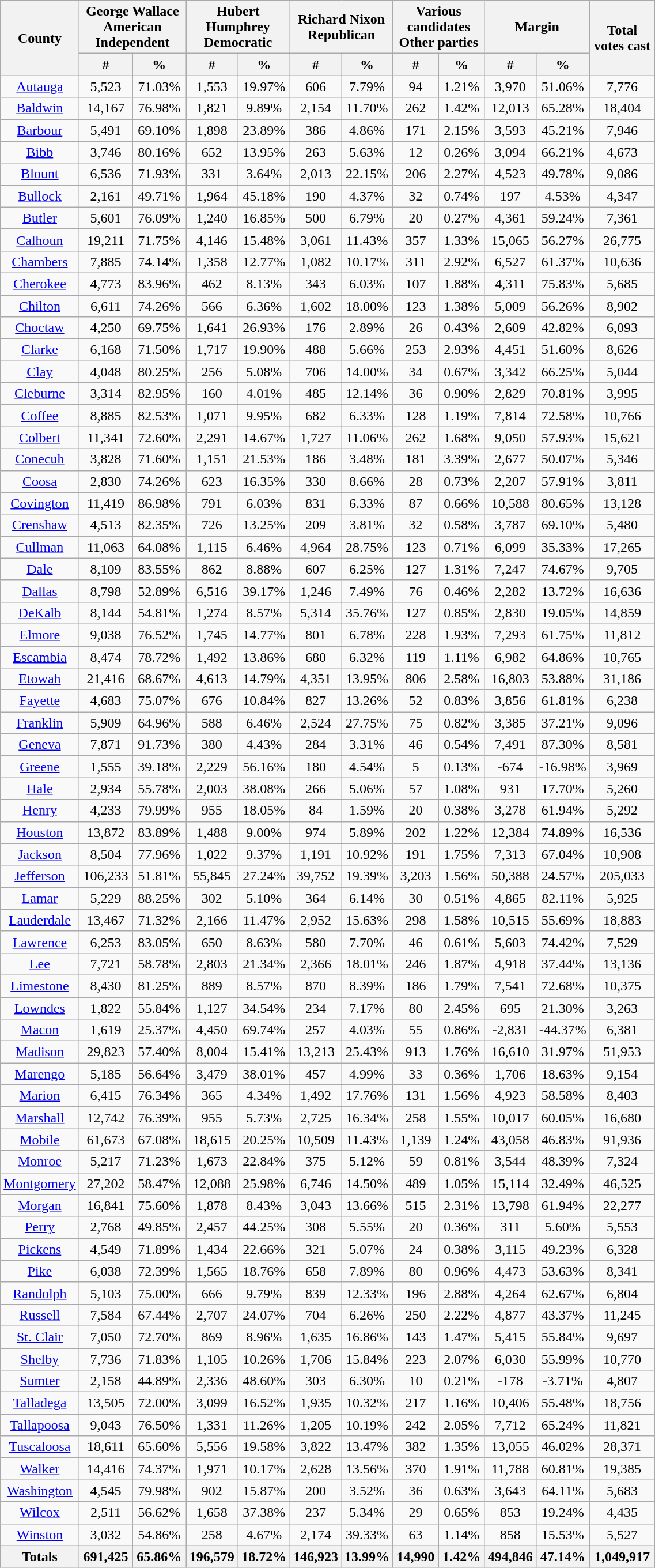<table width="60%" class="wikitable sortable">
<tr>
<th rowspan="2">County</th>
<th colspan="2">George Wallace<br>American Independent</th>
<th colspan="2">Hubert Humphrey<br>Democratic</th>
<th colspan="2">Richard Nixon<br>Republican</th>
<th colspan="2">Various candidates<br>Other parties</th>
<th colspan="2">Margin</th>
<th rowspan="2">Total votes cast</th>
</tr>
<tr>
<th style="text-align:center;" data-sort-type="number">#</th>
<th style="text-align:center;" data-sort-type="number">%</th>
<th style="text-align:center;" data-sort-type="number">#</th>
<th style="text-align:center;" data-sort-type="number">%</th>
<th style="text-align:center;" data-sort-type="number">#</th>
<th style="text-align:center;" data-sort-type="number">%</th>
<th style="text-align:center;" data-sort-type="number">#</th>
<th style="text-align:center;" data-sort-type="number">%</th>
<th style="text-align:center;" data-sort-type="number">#</th>
<th style="text-align:center;" data-sort-type="number">%</th>
</tr>
<tr style="text-align:center;">
<td><a href='#'>Autauga</a></td>
<td>5,523</td>
<td>71.03%</td>
<td>1,553</td>
<td>19.97%</td>
<td>606</td>
<td>7.79%</td>
<td>94</td>
<td>1.21%</td>
<td>3,970</td>
<td>51.06%</td>
<td>7,776</td>
</tr>
<tr style="text-align:center;">
<td><a href='#'>Baldwin</a></td>
<td>14,167</td>
<td>76.98%</td>
<td>1,821</td>
<td>9.89%</td>
<td>2,154</td>
<td>11.70%</td>
<td>262</td>
<td>1.42%</td>
<td>12,013</td>
<td>65.28%</td>
<td>18,404</td>
</tr>
<tr style="text-align:center;">
<td><a href='#'>Barbour</a></td>
<td>5,491</td>
<td>69.10%</td>
<td>1,898</td>
<td>23.89%</td>
<td>386</td>
<td>4.86%</td>
<td>171</td>
<td>2.15%</td>
<td>3,593</td>
<td>45.21%</td>
<td>7,946</td>
</tr>
<tr style="text-align:center;">
<td><a href='#'>Bibb</a></td>
<td>3,746</td>
<td>80.16%</td>
<td>652</td>
<td>13.95%</td>
<td>263</td>
<td>5.63%</td>
<td>12</td>
<td>0.26%</td>
<td>3,094</td>
<td>66.21%</td>
<td>4,673</td>
</tr>
<tr style="text-align:center;">
<td><a href='#'>Blount</a></td>
<td>6,536</td>
<td>71.93%</td>
<td>331</td>
<td>3.64%</td>
<td>2,013</td>
<td>22.15%</td>
<td>206</td>
<td>2.27%</td>
<td>4,523</td>
<td>49.78%</td>
<td>9,086</td>
</tr>
<tr style="text-align:center;">
<td><a href='#'>Bullock</a></td>
<td>2,161</td>
<td>49.71%</td>
<td>1,964</td>
<td>45.18%</td>
<td>190</td>
<td>4.37%</td>
<td>32</td>
<td>0.74%</td>
<td>197</td>
<td>4.53%</td>
<td>4,347</td>
</tr>
<tr style="text-align:center;">
<td><a href='#'>Butler</a></td>
<td>5,601</td>
<td>76.09%</td>
<td>1,240</td>
<td>16.85%</td>
<td>500</td>
<td>6.79%</td>
<td>20</td>
<td>0.27%</td>
<td>4,361</td>
<td>59.24%</td>
<td>7,361</td>
</tr>
<tr style="text-align:center;">
<td><a href='#'>Calhoun</a></td>
<td>19,211</td>
<td>71.75%</td>
<td>4,146</td>
<td>15.48%</td>
<td>3,061</td>
<td>11.43%</td>
<td>357</td>
<td>1.33%</td>
<td>15,065</td>
<td>56.27%</td>
<td>26,775</td>
</tr>
<tr style="text-align:center;">
<td><a href='#'>Chambers</a></td>
<td>7,885</td>
<td>74.14%</td>
<td>1,358</td>
<td>12.77%</td>
<td>1,082</td>
<td>10.17%</td>
<td>311</td>
<td>2.92%</td>
<td>6,527</td>
<td>61.37%</td>
<td>10,636</td>
</tr>
<tr style="text-align:center;">
<td><a href='#'>Cherokee</a></td>
<td>4,773</td>
<td>83.96%</td>
<td>462</td>
<td>8.13%</td>
<td>343</td>
<td>6.03%</td>
<td>107</td>
<td>1.88%</td>
<td>4,311</td>
<td>75.83%</td>
<td>5,685</td>
</tr>
<tr style="text-align:center;">
<td><a href='#'>Chilton</a></td>
<td>6,611</td>
<td>74.26%</td>
<td>566</td>
<td>6.36%</td>
<td>1,602</td>
<td>18.00%</td>
<td>123</td>
<td>1.38%</td>
<td>5,009</td>
<td>56.26%</td>
<td>8,902</td>
</tr>
<tr style="text-align:center;">
<td><a href='#'>Choctaw</a></td>
<td>4,250</td>
<td>69.75%</td>
<td>1,641</td>
<td>26.93%</td>
<td>176</td>
<td>2.89%</td>
<td>26</td>
<td>0.43%</td>
<td>2,609</td>
<td>42.82%</td>
<td>6,093</td>
</tr>
<tr style="text-align:center;">
<td><a href='#'>Clarke</a></td>
<td>6,168</td>
<td>71.50%</td>
<td>1,717</td>
<td>19.90%</td>
<td>488</td>
<td>5.66%</td>
<td>253</td>
<td>2.93%</td>
<td>4,451</td>
<td>51.60%</td>
<td>8,626</td>
</tr>
<tr style="text-align:center;">
<td><a href='#'>Clay</a></td>
<td>4,048</td>
<td>80.25%</td>
<td>256</td>
<td>5.08%</td>
<td>706</td>
<td>14.00%</td>
<td>34</td>
<td>0.67%</td>
<td>3,342</td>
<td>66.25%</td>
<td>5,044</td>
</tr>
<tr style="text-align:center;">
<td><a href='#'>Cleburne</a></td>
<td>3,314</td>
<td>82.95%</td>
<td>160</td>
<td>4.01%</td>
<td>485</td>
<td>12.14%</td>
<td>36</td>
<td>0.90%</td>
<td>2,829</td>
<td>70.81%</td>
<td>3,995</td>
</tr>
<tr style="text-align:center;">
<td><a href='#'>Coffee</a></td>
<td>8,885</td>
<td>82.53%</td>
<td>1,071</td>
<td>9.95%</td>
<td>682</td>
<td>6.33%</td>
<td>128</td>
<td>1.19%</td>
<td>7,814</td>
<td>72.58%</td>
<td>10,766</td>
</tr>
<tr style="text-align:center;">
<td><a href='#'>Colbert</a></td>
<td>11,341</td>
<td>72.60%</td>
<td>2,291</td>
<td>14.67%</td>
<td>1,727</td>
<td>11.06%</td>
<td>262</td>
<td>1.68%</td>
<td>9,050</td>
<td>57.93%</td>
<td>15,621</td>
</tr>
<tr style="text-align:center;">
<td><a href='#'>Conecuh</a></td>
<td>3,828</td>
<td>71.60%</td>
<td>1,151</td>
<td>21.53%</td>
<td>186</td>
<td>3.48%</td>
<td>181</td>
<td>3.39%</td>
<td>2,677</td>
<td>50.07%</td>
<td>5,346</td>
</tr>
<tr style="text-align:center;">
<td><a href='#'>Coosa</a></td>
<td>2,830</td>
<td>74.26%</td>
<td>623</td>
<td>16.35%</td>
<td>330</td>
<td>8.66%</td>
<td>28</td>
<td>0.73%</td>
<td>2,207</td>
<td>57.91%</td>
<td>3,811</td>
</tr>
<tr style="text-align:center;">
<td><a href='#'>Covington</a></td>
<td>11,419</td>
<td>86.98%</td>
<td>791</td>
<td>6.03%</td>
<td>831</td>
<td>6.33%</td>
<td>87</td>
<td>0.66%</td>
<td>10,588</td>
<td>80.65%</td>
<td>13,128</td>
</tr>
<tr style="text-align:center;">
<td><a href='#'>Crenshaw</a></td>
<td>4,513</td>
<td>82.35%</td>
<td>726</td>
<td>13.25%</td>
<td>209</td>
<td>3.81%</td>
<td>32</td>
<td>0.58%</td>
<td>3,787</td>
<td>69.10%</td>
<td>5,480</td>
</tr>
<tr style="text-align:center;">
<td><a href='#'>Cullman</a></td>
<td>11,063</td>
<td>64.08%</td>
<td>1,115</td>
<td>6.46%</td>
<td>4,964</td>
<td>28.75%</td>
<td>123</td>
<td>0.71%</td>
<td>6,099</td>
<td>35.33%</td>
<td>17,265</td>
</tr>
<tr style="text-align:center;">
<td><a href='#'>Dale</a></td>
<td>8,109</td>
<td>83.55%</td>
<td>862</td>
<td>8.88%</td>
<td>607</td>
<td>6.25%</td>
<td>127</td>
<td>1.31%</td>
<td>7,247</td>
<td>74.67%</td>
<td>9,705</td>
</tr>
<tr style="text-align:center;">
<td><a href='#'>Dallas</a></td>
<td>8,798</td>
<td>52.89%</td>
<td>6,516</td>
<td>39.17%</td>
<td>1,246</td>
<td>7.49%</td>
<td>76</td>
<td>0.46%</td>
<td>2,282</td>
<td>13.72%</td>
<td>16,636</td>
</tr>
<tr style="text-align:center;">
<td><a href='#'>DeKalb</a></td>
<td>8,144</td>
<td>54.81%</td>
<td>1,274</td>
<td>8.57%</td>
<td>5,314</td>
<td>35.76%</td>
<td>127</td>
<td>0.85%</td>
<td>2,830</td>
<td>19.05%</td>
<td>14,859</td>
</tr>
<tr style="text-align:center;">
<td><a href='#'>Elmore</a></td>
<td>9,038</td>
<td>76.52%</td>
<td>1,745</td>
<td>14.77%</td>
<td>801</td>
<td>6.78%</td>
<td>228</td>
<td>1.93%</td>
<td>7,293</td>
<td>61.75%</td>
<td>11,812</td>
</tr>
<tr style="text-align:center;">
<td><a href='#'>Escambia</a></td>
<td>8,474</td>
<td>78.72%</td>
<td>1,492</td>
<td>13.86%</td>
<td>680</td>
<td>6.32%</td>
<td>119</td>
<td>1.11%</td>
<td>6,982</td>
<td>64.86%</td>
<td>10,765</td>
</tr>
<tr style="text-align:center;">
<td><a href='#'>Etowah</a></td>
<td>21,416</td>
<td>68.67%</td>
<td>4,613</td>
<td>14.79%</td>
<td>4,351</td>
<td>13.95%</td>
<td>806</td>
<td>2.58%</td>
<td>16,803</td>
<td>53.88%</td>
<td>31,186</td>
</tr>
<tr style="text-align:center;">
<td><a href='#'>Fayette</a></td>
<td>4,683</td>
<td>75.07%</td>
<td>676</td>
<td>10.84%</td>
<td>827</td>
<td>13.26%</td>
<td>52</td>
<td>0.83%</td>
<td>3,856</td>
<td>61.81%</td>
<td>6,238</td>
</tr>
<tr style="text-align:center;">
<td><a href='#'>Franklin</a></td>
<td>5,909</td>
<td>64.96%</td>
<td>588</td>
<td>6.46%</td>
<td>2,524</td>
<td>27.75%</td>
<td>75</td>
<td>0.82%</td>
<td>3,385</td>
<td>37.21%</td>
<td>9,096</td>
</tr>
<tr style="text-align:center;">
<td><a href='#'>Geneva</a></td>
<td>7,871</td>
<td>91.73%</td>
<td>380</td>
<td>4.43%</td>
<td>284</td>
<td>3.31%</td>
<td>46</td>
<td>0.54%</td>
<td>7,491</td>
<td>87.30%</td>
<td>8,581</td>
</tr>
<tr style="text-align:center;">
<td><a href='#'>Greene</a></td>
<td>1,555</td>
<td>39.18%</td>
<td>2,229</td>
<td>56.16%</td>
<td>180</td>
<td>4.54%</td>
<td>5</td>
<td>0.13%</td>
<td>-674</td>
<td>-16.98%</td>
<td>3,969</td>
</tr>
<tr style="text-align:center;">
<td><a href='#'>Hale</a></td>
<td>2,934</td>
<td>55.78%</td>
<td>2,003</td>
<td>38.08%</td>
<td>266</td>
<td>5.06%</td>
<td>57</td>
<td>1.08%</td>
<td>931</td>
<td>17.70%</td>
<td>5,260</td>
</tr>
<tr style="text-align:center;">
<td><a href='#'>Henry</a></td>
<td>4,233</td>
<td>79.99%</td>
<td>955</td>
<td>18.05%</td>
<td>84</td>
<td>1.59%</td>
<td>20</td>
<td>0.38%</td>
<td>3,278</td>
<td>61.94%</td>
<td>5,292</td>
</tr>
<tr style="text-align:center;">
<td><a href='#'>Houston</a></td>
<td>13,872</td>
<td>83.89%</td>
<td>1,488</td>
<td>9.00%</td>
<td>974</td>
<td>5.89%</td>
<td>202</td>
<td>1.22%</td>
<td>12,384</td>
<td>74.89%</td>
<td>16,536</td>
</tr>
<tr style="text-align:center;">
<td><a href='#'>Jackson</a></td>
<td>8,504</td>
<td>77.96%</td>
<td>1,022</td>
<td>9.37%</td>
<td>1,191</td>
<td>10.92%</td>
<td>191</td>
<td>1.75%</td>
<td>7,313</td>
<td>67.04%</td>
<td>10,908</td>
</tr>
<tr style="text-align:center;">
<td><a href='#'>Jefferson</a></td>
<td>106,233</td>
<td>51.81%</td>
<td>55,845</td>
<td>27.24%</td>
<td>39,752</td>
<td>19.39%</td>
<td>3,203</td>
<td>1.56%</td>
<td>50,388</td>
<td>24.57%</td>
<td>205,033</td>
</tr>
<tr style="text-align:center;">
<td><a href='#'>Lamar</a></td>
<td>5,229</td>
<td>88.25%</td>
<td>302</td>
<td>5.10%</td>
<td>364</td>
<td>6.14%</td>
<td>30</td>
<td>0.51%</td>
<td>4,865</td>
<td>82.11%</td>
<td>5,925</td>
</tr>
<tr style="text-align:center;">
<td><a href='#'>Lauderdale</a></td>
<td>13,467</td>
<td>71.32%</td>
<td>2,166</td>
<td>11.47%</td>
<td>2,952</td>
<td>15.63%</td>
<td>298</td>
<td>1.58%</td>
<td>10,515</td>
<td>55.69%</td>
<td>18,883</td>
</tr>
<tr style="text-align:center;">
<td><a href='#'>Lawrence</a></td>
<td>6,253</td>
<td>83.05%</td>
<td>650</td>
<td>8.63%</td>
<td>580</td>
<td>7.70%</td>
<td>46</td>
<td>0.61%</td>
<td>5,603</td>
<td>74.42%</td>
<td>7,529</td>
</tr>
<tr style="text-align:center;">
<td><a href='#'>Lee</a></td>
<td>7,721</td>
<td>58.78%</td>
<td>2,803</td>
<td>21.34%</td>
<td>2,366</td>
<td>18.01%</td>
<td>246</td>
<td>1.87%</td>
<td>4,918</td>
<td>37.44%</td>
<td>13,136</td>
</tr>
<tr style="text-align:center;">
<td><a href='#'>Limestone</a></td>
<td>8,430</td>
<td>81.25%</td>
<td>889</td>
<td>8.57%</td>
<td>870</td>
<td>8.39%</td>
<td>186</td>
<td>1.79%</td>
<td>7,541</td>
<td>72.68%</td>
<td>10,375</td>
</tr>
<tr style="text-align:center;">
<td><a href='#'>Lowndes</a></td>
<td>1,822</td>
<td>55.84%</td>
<td>1,127</td>
<td>34.54%</td>
<td>234</td>
<td>7.17%</td>
<td>80</td>
<td>2.45%</td>
<td>695</td>
<td>21.30%</td>
<td>3,263</td>
</tr>
<tr style="text-align:center;">
<td><a href='#'>Macon</a></td>
<td>1,619</td>
<td>25.37%</td>
<td>4,450</td>
<td>69.74%</td>
<td>257</td>
<td>4.03%</td>
<td>55</td>
<td>0.86%</td>
<td>-2,831</td>
<td>-44.37%</td>
<td>6,381</td>
</tr>
<tr style="text-align:center;">
<td><a href='#'>Madison</a></td>
<td>29,823</td>
<td>57.40%</td>
<td>8,004</td>
<td>15.41%</td>
<td>13,213</td>
<td>25.43%</td>
<td>913</td>
<td>1.76%</td>
<td>16,610</td>
<td>31.97%</td>
<td>51,953</td>
</tr>
<tr style="text-align:center;">
<td><a href='#'>Marengo</a></td>
<td>5,185</td>
<td>56.64%</td>
<td>3,479</td>
<td>38.01%</td>
<td>457</td>
<td>4.99%</td>
<td>33</td>
<td>0.36%</td>
<td>1,706</td>
<td>18.63%</td>
<td>9,154</td>
</tr>
<tr style="text-align:center;">
<td><a href='#'>Marion</a></td>
<td>6,415</td>
<td>76.34%</td>
<td>365</td>
<td>4.34%</td>
<td>1,492</td>
<td>17.76%</td>
<td>131</td>
<td>1.56%</td>
<td>4,923</td>
<td>58.58%</td>
<td>8,403</td>
</tr>
<tr style="text-align:center;">
<td><a href='#'>Marshall</a></td>
<td>12,742</td>
<td>76.39%</td>
<td>955</td>
<td>5.73%</td>
<td>2,725</td>
<td>16.34%</td>
<td>258</td>
<td>1.55%</td>
<td>10,017</td>
<td>60.05%</td>
<td>16,680</td>
</tr>
<tr style="text-align:center;">
<td><a href='#'>Mobile</a></td>
<td>61,673</td>
<td>67.08%</td>
<td>18,615</td>
<td>20.25%</td>
<td>10,509</td>
<td>11.43%</td>
<td>1,139</td>
<td>1.24%</td>
<td>43,058</td>
<td>46.83%</td>
<td>91,936</td>
</tr>
<tr style="text-align:center;">
<td><a href='#'>Monroe</a></td>
<td>5,217</td>
<td>71.23%</td>
<td>1,673</td>
<td>22.84%</td>
<td>375</td>
<td>5.12%</td>
<td>59</td>
<td>0.81%</td>
<td>3,544</td>
<td>48.39%</td>
<td>7,324</td>
</tr>
<tr style="text-align:center;">
<td><a href='#'>Montgomery</a></td>
<td>27,202</td>
<td>58.47%</td>
<td>12,088</td>
<td>25.98%</td>
<td>6,746</td>
<td>14.50%</td>
<td>489</td>
<td>1.05%</td>
<td>15,114</td>
<td>32.49%</td>
<td>46,525</td>
</tr>
<tr style="text-align:center;">
<td><a href='#'>Morgan</a></td>
<td>16,841</td>
<td>75.60%</td>
<td>1,878</td>
<td>8.43%</td>
<td>3,043</td>
<td>13.66%</td>
<td>515</td>
<td>2.31%</td>
<td>13,798</td>
<td>61.94%</td>
<td>22,277</td>
</tr>
<tr style="text-align:center;">
<td><a href='#'>Perry</a></td>
<td>2,768</td>
<td>49.85%</td>
<td>2,457</td>
<td>44.25%</td>
<td>308</td>
<td>5.55%</td>
<td>20</td>
<td>0.36%</td>
<td>311</td>
<td>5.60%</td>
<td>5,553</td>
</tr>
<tr style="text-align:center;">
<td><a href='#'>Pickens</a></td>
<td>4,549</td>
<td>71.89%</td>
<td>1,434</td>
<td>22.66%</td>
<td>321</td>
<td>5.07%</td>
<td>24</td>
<td>0.38%</td>
<td>3,115</td>
<td>49.23%</td>
<td>6,328</td>
</tr>
<tr style="text-align:center;">
<td><a href='#'>Pike</a></td>
<td>6,038</td>
<td>72.39%</td>
<td>1,565</td>
<td>18.76%</td>
<td>658</td>
<td>7.89%</td>
<td>80</td>
<td>0.96%</td>
<td>4,473</td>
<td>53.63%</td>
<td>8,341</td>
</tr>
<tr style="text-align:center;">
<td><a href='#'>Randolph</a></td>
<td>5,103</td>
<td>75.00%</td>
<td>666</td>
<td>9.79%</td>
<td>839</td>
<td>12.33%</td>
<td>196</td>
<td>2.88%</td>
<td>4,264</td>
<td>62.67%</td>
<td>6,804</td>
</tr>
<tr style="text-align:center;">
<td><a href='#'>Russell</a></td>
<td>7,584</td>
<td>67.44%</td>
<td>2,707</td>
<td>24.07%</td>
<td>704</td>
<td>6.26%</td>
<td>250</td>
<td>2.22%</td>
<td>4,877</td>
<td>43.37%</td>
<td>11,245</td>
</tr>
<tr style="text-align:center;">
<td><a href='#'>St. Clair</a></td>
<td>7,050</td>
<td>72.70%</td>
<td>869</td>
<td>8.96%</td>
<td>1,635</td>
<td>16.86%</td>
<td>143</td>
<td>1.47%</td>
<td>5,415</td>
<td>55.84%</td>
<td>9,697</td>
</tr>
<tr style="text-align:center;">
<td><a href='#'>Shelby</a></td>
<td>7,736</td>
<td>71.83%</td>
<td>1,105</td>
<td>10.26%</td>
<td>1,706</td>
<td>15.84%</td>
<td>223</td>
<td>2.07%</td>
<td>6,030</td>
<td>55.99%</td>
<td>10,770</td>
</tr>
<tr style="text-align:center;">
<td><a href='#'>Sumter</a></td>
<td>2,158</td>
<td>44.89%</td>
<td>2,336</td>
<td>48.60%</td>
<td>303</td>
<td>6.30%</td>
<td>10</td>
<td>0.21%</td>
<td>-178</td>
<td>-3.71%</td>
<td>4,807</td>
</tr>
<tr style="text-align:center;">
<td><a href='#'>Talladega</a></td>
<td>13,505</td>
<td>72.00%</td>
<td>3,099</td>
<td>16.52%</td>
<td>1,935</td>
<td>10.32%</td>
<td>217</td>
<td>1.16%</td>
<td>10,406</td>
<td>55.48%</td>
<td>18,756</td>
</tr>
<tr style="text-align:center;">
<td><a href='#'>Tallapoosa</a></td>
<td>9,043</td>
<td>76.50%</td>
<td>1,331</td>
<td>11.26%</td>
<td>1,205</td>
<td>10.19%</td>
<td>242</td>
<td>2.05%</td>
<td>7,712</td>
<td>65.24%</td>
<td>11,821</td>
</tr>
<tr style="text-align:center;">
<td><a href='#'>Tuscaloosa</a></td>
<td>18,611</td>
<td>65.60%</td>
<td>5,556</td>
<td>19.58%</td>
<td>3,822</td>
<td>13.47%</td>
<td>382</td>
<td>1.35%</td>
<td>13,055</td>
<td>46.02%</td>
<td>28,371</td>
</tr>
<tr style="text-align:center;">
<td><a href='#'>Walker</a></td>
<td>14,416</td>
<td>74.37%</td>
<td>1,971</td>
<td>10.17%</td>
<td>2,628</td>
<td>13.56%</td>
<td>370</td>
<td>1.91%</td>
<td>11,788</td>
<td>60.81%</td>
<td>19,385</td>
</tr>
<tr style="text-align:center;">
<td><a href='#'>Washington</a></td>
<td>4,545</td>
<td>79.98%</td>
<td>902</td>
<td>15.87%</td>
<td>200</td>
<td>3.52%</td>
<td>36</td>
<td>0.63%</td>
<td>3,643</td>
<td>64.11%</td>
<td>5,683</td>
</tr>
<tr style="text-align:center;">
<td><a href='#'>Wilcox</a></td>
<td>2,511</td>
<td>56.62%</td>
<td>1,658</td>
<td>37.38%</td>
<td>237</td>
<td>5.34%</td>
<td>29</td>
<td>0.65%</td>
<td>853</td>
<td>19.24%</td>
<td>4,435</td>
</tr>
<tr style="text-align:center;">
<td><a href='#'>Winston</a></td>
<td>3,032</td>
<td>54.86%</td>
<td>258</td>
<td>4.67%</td>
<td>2,174</td>
<td>39.33%</td>
<td>63</td>
<td>1.14%</td>
<td>858</td>
<td>15.53%</td>
<td>5,527</td>
</tr>
<tr style="text-align:center;">
<th>Totals</th>
<th>691,425</th>
<th>65.86%</th>
<th>196,579</th>
<th>18.72%</th>
<th>146,923</th>
<th>13.99%</th>
<th>14,990</th>
<th>1.42%</th>
<th>494,846</th>
<th>47.14%</th>
<th>1,049,917</th>
</tr>
</table>
